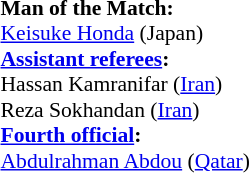<table width=50% style="font-size: 90%">
<tr>
<td><br><strong>Man of the Match:</strong>
<br><a href='#'>Keisuke Honda</a> (Japan)<br><strong><a href='#'>Assistant referees</a>:</strong>
<br>Hassan Kamranifar (<a href='#'>Iran</a>)
<br>Reza Sokhandan (<a href='#'>Iran</a>)
<br><strong><a href='#'>Fourth official</a>:</strong>
<br><a href='#'>Abdulrahman Abdou</a> (<a href='#'>Qatar</a>)</td>
</tr>
</table>
